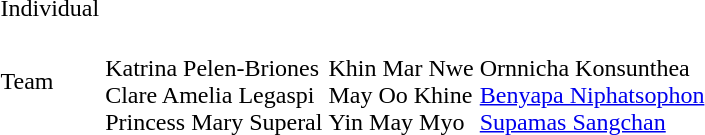<table>
<tr>
<td>Individual<br></td>
<td></td>
<td></td>
<td></td>
</tr>
<tr>
<td>Team<br></td>
<td><br>Katrina Pelen-Briones<br>Clare Amelia Legaspi<br>Princess Mary Superal</td>
<td><br>Khin Mar Nwe<br>May Oo Khine<br>Yin May Myo</td>
<td><br>Ornnicha Konsunthea<br><a href='#'>Benyapa Niphatsophon</a><br><a href='#'>Supamas Sangchan</a></td>
</tr>
</table>
